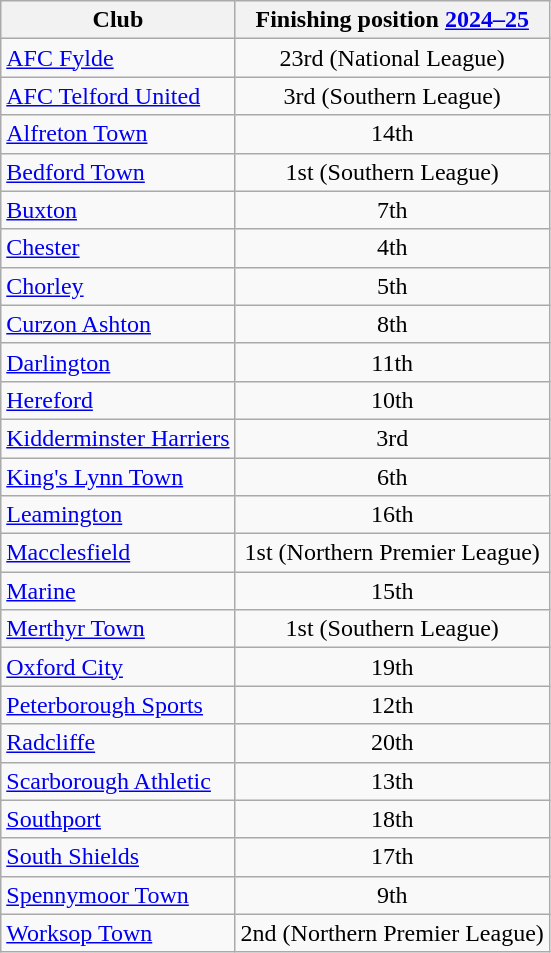<table class="wikitable" style="text-align:center;">
<tr>
<th>Club</th>
<th>Finishing position <a href='#'>2024–25</a></th>
</tr>
<tr>
<td style="text-align:left;"><a href='#'>AFC Fylde</a></td>
<td>23rd (National League)</td>
</tr>
<tr>
<td style="text-align:left;"><a href='#'>AFC Telford United</a></td>
<td>3rd (Southern League)</td>
</tr>
<tr>
<td style="text-align:left;"><a href='#'>Alfreton Town</a></td>
<td>14th</td>
</tr>
<tr>
<td style="text-align:left;"><a href='#'>Bedford Town</a></td>
<td>1st (Southern League)</td>
</tr>
<tr>
<td style="text-align:left;"><a href='#'>Buxton</a></td>
<td>7th</td>
</tr>
<tr>
<td style="text-align:left;"><a href='#'>Chester</a></td>
<td>4th</td>
</tr>
<tr>
<td style="text-align:left;"><a href='#'>Chorley</a></td>
<td>5th</td>
</tr>
<tr>
<td style="text-align:left;"><a href='#'>Curzon Ashton</a></td>
<td>8th</td>
</tr>
<tr>
<td style="text-align:left;"><a href='#'>Darlington</a></td>
<td>11th</td>
</tr>
<tr>
<td style="text-align:left;"><a href='#'>Hereford</a></td>
<td>10th</td>
</tr>
<tr>
<td style="text-align:left;"><a href='#'>Kidderminster Harriers</a></td>
<td>3rd</td>
</tr>
<tr>
<td style="text-align:left;"><a href='#'>King's Lynn Town</a></td>
<td>6th</td>
</tr>
<tr>
<td style="text-align:left;"><a href='#'>Leamington</a></td>
<td>16th</td>
</tr>
<tr>
<td style="text-align:left;"><a href='#'>Macclesfield</a></td>
<td>1st (Northern Premier League)</td>
</tr>
<tr>
<td style="text-align:left;"><a href='#'>Marine</a></td>
<td>15th</td>
</tr>
<tr>
<td style="text-align:left;"><a href='#'>Merthyr Town</a></td>
<td>1st (Southern League)</td>
</tr>
<tr>
<td style="text-align:left;"><a href='#'>Oxford City</a></td>
<td>19th</td>
</tr>
<tr>
<td style="text-align:left;"><a href='#'>Peterborough Sports</a></td>
<td>12th</td>
</tr>
<tr>
<td style="text-align:left;"><a href='#'>Radcliffe</a></td>
<td>20th</td>
</tr>
<tr>
<td style="text-align:left;"><a href='#'>Scarborough Athletic</a></td>
<td>13th</td>
</tr>
<tr>
<td style="text-align:left;"><a href='#'>Southport</a></td>
<td>18th</td>
</tr>
<tr>
<td style="text-align:left;"><a href='#'>South Shields</a></td>
<td>17th</td>
</tr>
<tr>
<td style="text-align:left;"><a href='#'>Spennymoor Town</a></td>
<td>9th</td>
</tr>
<tr>
<td style="text-align:left;"><a href='#'>Worksop Town</a></td>
<td>2nd (Northern Premier League)</td>
</tr>
</table>
